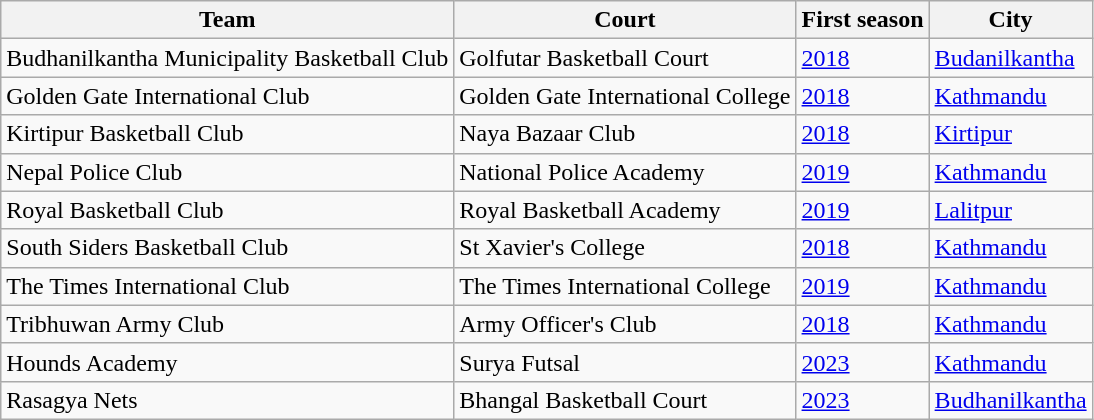<table class="wikitable">
<tr>
<th>Team</th>
<th>Court</th>
<th>First season</th>
<th>City</th>
</tr>
<tr>
<td>Budhanilkantha Municipality Basketball Club</td>
<td>Golfutar Basketball Court</td>
<td><a href='#'>2018</a></td>
<td><a href='#'>Budanilkantha</a></td>
</tr>
<tr>
<td>Golden Gate International Club</td>
<td>Golden Gate International College</td>
<td><a href='#'>2018</a></td>
<td><a href='#'>Kathmandu</a></td>
</tr>
<tr>
<td>Kirtipur Basketball Club</td>
<td>Naya Bazaar Club</td>
<td><a href='#'>2018</a></td>
<td><a href='#'>Kirtipur</a></td>
</tr>
<tr>
<td>Nepal Police Club</td>
<td>National Police Academy</td>
<td><a href='#'>2019</a></td>
<td><a href='#'>Kathmandu</a></td>
</tr>
<tr>
<td>Royal Basketball Club</td>
<td>Royal Basketball Academy</td>
<td><a href='#'>2019</a></td>
<td><a href='#'>Lalitpur</a></td>
</tr>
<tr>
<td>South Siders Basketball Club</td>
<td>St Xavier's College</td>
<td><a href='#'>2018</a></td>
<td><a href='#'>Kathmandu</a></td>
</tr>
<tr>
<td>The Times International Club</td>
<td>The Times International College</td>
<td><a href='#'>2019</a></td>
<td><a href='#'>Kathmandu</a></td>
</tr>
<tr>
<td>Tribhuwan Army Club</td>
<td>Army Officer's Club</td>
<td><a href='#'>2018</a></td>
<td><a href='#'>Kathmandu</a></td>
</tr>
<tr>
<td>Hounds Academy</td>
<td>Surya Futsal</td>
<td><a href='#'>2023</a></td>
<td><a href='#'>Kathmandu</a></td>
</tr>
<tr>
<td>Rasagya Nets</td>
<td>Bhangal Basketball Court</td>
<td><a href='#'>2023</a></td>
<td><a href='#'>Budhanilkantha</a></td>
</tr>
</table>
